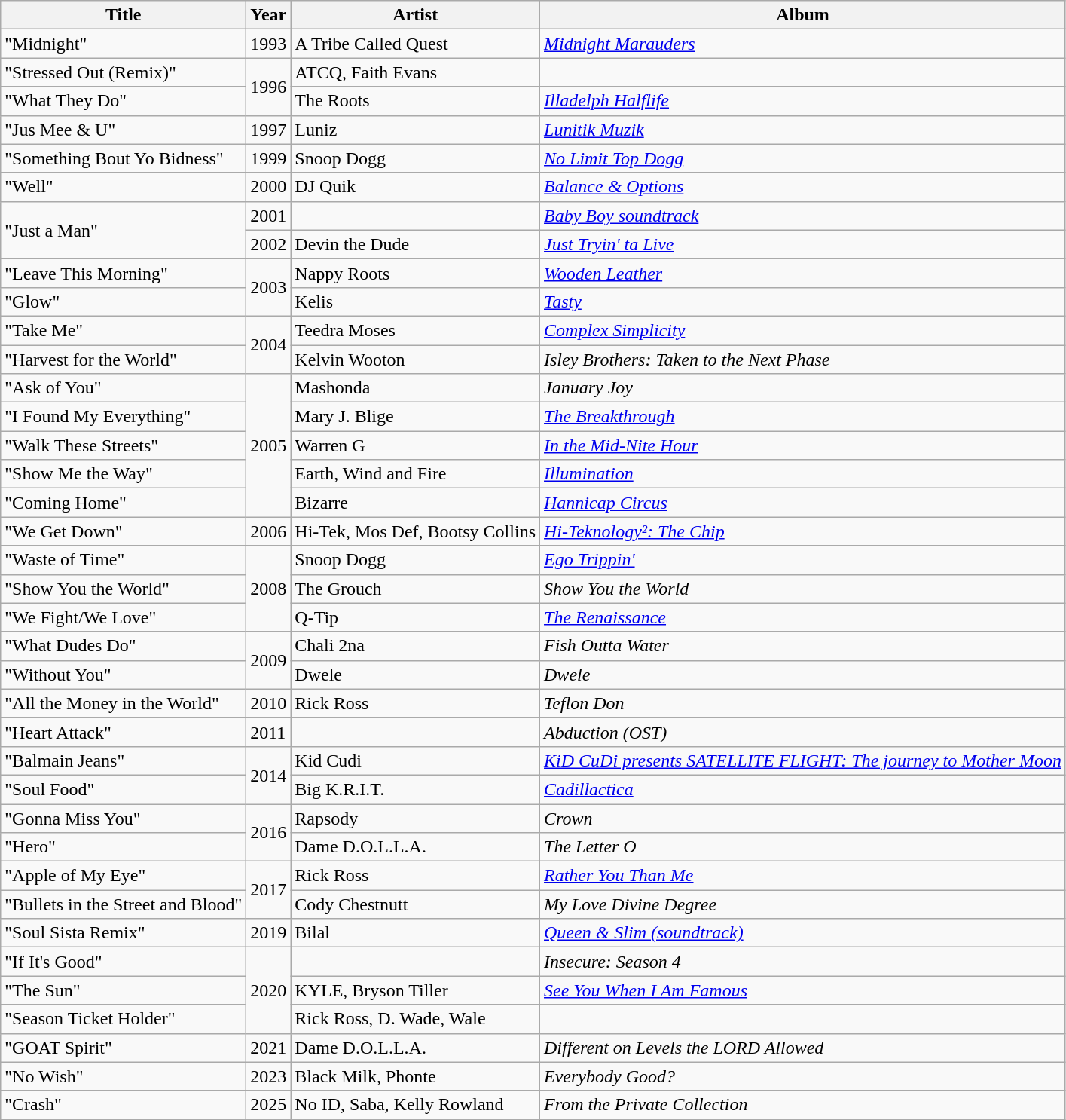<table class="wikitable">
<tr>
<th>Title</th>
<th>Year</th>
<th>Artist</th>
<th>Album</th>
</tr>
<tr>
<td>"Midnight"</td>
<td>1993</td>
<td>A Tribe Called Quest</td>
<td><em><a href='#'>Midnight Marauders</a></em></td>
</tr>
<tr>
<td>"Stressed Out (Remix)"</td>
<td rowspan="2">1996</td>
<td>ATCQ, Faith Evans</td>
<td></td>
</tr>
<tr>
<td>"What They Do"</td>
<td>The Roots</td>
<td><em><a href='#'>Illadelph Halflife</a></em></td>
</tr>
<tr>
<td>"Jus Mee & U"</td>
<td>1997</td>
<td>Luniz</td>
<td><em><a href='#'>Lunitik Muzik</a></em></td>
</tr>
<tr>
<td>"Something Bout Yo Bidness"</td>
<td>1999</td>
<td>Snoop Dogg</td>
<td><em><a href='#'>No Limit Top Dogg</a></em></td>
</tr>
<tr>
<td>"Well"</td>
<td>2000</td>
<td>DJ Quik</td>
<td><em><a href='#'>Balance & Options</a></em></td>
</tr>
<tr>
<td rowspan="2">"Just a Man"</td>
<td>2001</td>
<td></td>
<td><em><a href='#'>Baby Boy soundtrack</a></em></td>
</tr>
<tr>
<td>2002</td>
<td>Devin the Dude</td>
<td><em><a href='#'>Just Tryin' ta Live</a></em></td>
</tr>
<tr>
<td>"Leave This Morning"</td>
<td rowspan="2">2003</td>
<td>Nappy Roots</td>
<td><em><a href='#'>Wooden Leather</a></em></td>
</tr>
<tr>
<td>"Glow"</td>
<td>Kelis</td>
<td><a href='#'><em>Tasty</em></a></td>
</tr>
<tr>
<td>"Take Me"</td>
<td rowspan="2">2004</td>
<td>Teedra Moses</td>
<td><em><a href='#'>Complex Simplicity</a></em></td>
</tr>
<tr>
<td>"Harvest for the World"</td>
<td>Kelvin Wooton</td>
<td><em>Isley Brothers: Taken to the Next Phase</em></td>
</tr>
<tr>
<td>"Ask of You"</td>
<td rowspan="5">2005</td>
<td>Mashonda</td>
<td><em>January Joy</em></td>
</tr>
<tr>
<td>"I Found My Everything"</td>
<td>Mary J. Blige</td>
<td><em><a href='#'>The Breakthrough</a></em></td>
</tr>
<tr>
<td>"Walk These Streets"</td>
<td>Warren G</td>
<td><em><a href='#'>In the Mid-Nite Hour</a></em></td>
</tr>
<tr>
<td>"Show Me the Way"</td>
<td>Earth, Wind and Fire</td>
<td><a href='#'><em>Illumination</em></a></td>
</tr>
<tr>
<td>"Coming Home"</td>
<td>Bizarre</td>
<td><em><a href='#'>Hannicap Circus</a></em></td>
</tr>
<tr>
<td>"We Get Down"</td>
<td>2006</td>
<td>Hi-Tek, Mos Def, Bootsy Collins</td>
<td><em><a href='#'>Hi-Teknology²: The Chip</a></em></td>
</tr>
<tr>
<td>"Waste of Time"</td>
<td rowspan="3">2008</td>
<td>Snoop Dogg</td>
<td><em><a href='#'>Ego Trippin'</a></em></td>
</tr>
<tr>
<td>"Show You the World"</td>
<td>The Grouch</td>
<td><em>Show You the World</em></td>
</tr>
<tr>
<td>"We Fight/We Love"</td>
<td>Q-Tip</td>
<td><a href='#'><em>The Renaissance</em></a></td>
</tr>
<tr>
<td>"What Dudes Do"</td>
<td rowspan="2">2009</td>
<td>Chali 2na</td>
<td><em>Fish Outta Water</em></td>
</tr>
<tr>
<td>"Without You"</td>
<td>Dwele</td>
<td><em>Dwele</em></td>
</tr>
<tr>
<td>"All the Money in the World"</td>
<td>2010</td>
<td>Rick Ross</td>
<td><em>Teflon Don</em></td>
</tr>
<tr>
<td>"Heart Attack"</td>
<td>2011</td>
<td></td>
<td><em>Abduction (OST)</em></td>
</tr>
<tr>
<td>"Balmain Jeans"</td>
<td rowspan="2">2014</td>
<td>Kid Cudi</td>
<td><em><a href='#'>KiD CuDi presents SATELLITE FLIGHT: The journey to Mother Moon</a></em></td>
</tr>
<tr>
<td>"Soul Food"</td>
<td>Big K.R.I.T.</td>
<td><em><a href='#'>Cadillactica</a></em></td>
</tr>
<tr>
<td>"Gonna Miss You"</td>
<td rowspan="2">2016</td>
<td>Rapsody</td>
<td><em>Crown</em></td>
</tr>
<tr>
<td>"Hero"</td>
<td>Dame D.O.L.L.A.</td>
<td><em>The Letter O</em></td>
</tr>
<tr>
<td>"Apple of My Eye"</td>
<td rowspan="2">2017</td>
<td>Rick Ross</td>
<td><em><a href='#'>Rather You Than Me</a></em></td>
</tr>
<tr>
<td>"Bullets in the Street and Blood"</td>
<td>Cody Chestnutt</td>
<td><em>My Love Divine Degree</em></td>
</tr>
<tr>
<td>"Soul Sista Remix"</td>
<td>2019</td>
<td>Bilal</td>
<td><em><a href='#'>Queen & Slim (soundtrack)</a></em></td>
</tr>
<tr>
<td>"If It's Good"</td>
<td rowspan="3">2020</td>
<td></td>
<td><em>Insecure: Season 4</em></td>
</tr>
<tr>
<td>"The Sun"</td>
<td>KYLE, Bryson Tiller</td>
<td><em><a href='#'>See You When I Am Famous</a></em></td>
</tr>
<tr>
<td>"Season Ticket Holder"</td>
<td>Rick Ross, D. Wade, Wale</td>
<td></td>
</tr>
<tr>
<td>"GOAT Spirit"</td>
<td>2021</td>
<td>Dame D.O.L.L.A.</td>
<td><em>Different on Levels the LORD Allowed</em></td>
</tr>
<tr>
<td>"No Wish"</td>
<td>2023</td>
<td>Black Milk, Phonte</td>
<td><em>Everybody Good?</em></td>
</tr>
<tr>
<td>"Crash"</td>
<td>2025</td>
<td>No ID, Saba, Kelly Rowland</td>
<td><em>From the Private Collection</em></td>
</tr>
</table>
